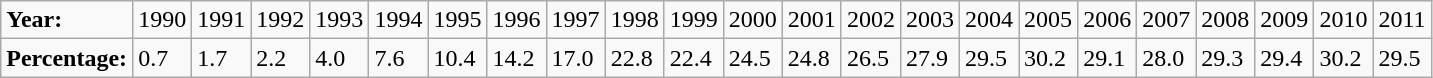<table class="wikitable">
<tr>
<td><strong>Year:</strong></td>
<td>1990</td>
<td>1991</td>
<td>1992</td>
<td>1993</td>
<td>1994</td>
<td>1995</td>
<td>1996</td>
<td>1997</td>
<td>1998</td>
<td>1999</td>
<td>2000</td>
<td>2001</td>
<td>2002</td>
<td>2003</td>
<td>2004</td>
<td>2005</td>
<td>2006</td>
<td>2007</td>
<td>2008</td>
<td>2009</td>
<td>2010</td>
<td>2011</td>
</tr>
<tr>
<td><strong>Percentage:</strong></td>
<td>0.7</td>
<td>1.7</td>
<td>2.2</td>
<td>4.0</td>
<td>7.6</td>
<td>10.4</td>
<td>14.2</td>
<td>17.0</td>
<td>22.8</td>
<td>22.4</td>
<td>24.5</td>
<td>24.8</td>
<td>26.5</td>
<td>27.9</td>
<td>29.5</td>
<td>30.2</td>
<td>29.1</td>
<td>28.0</td>
<td>29.3</td>
<td>29.4</td>
<td>30.2</td>
<td>29.5</td>
</tr>
</table>
